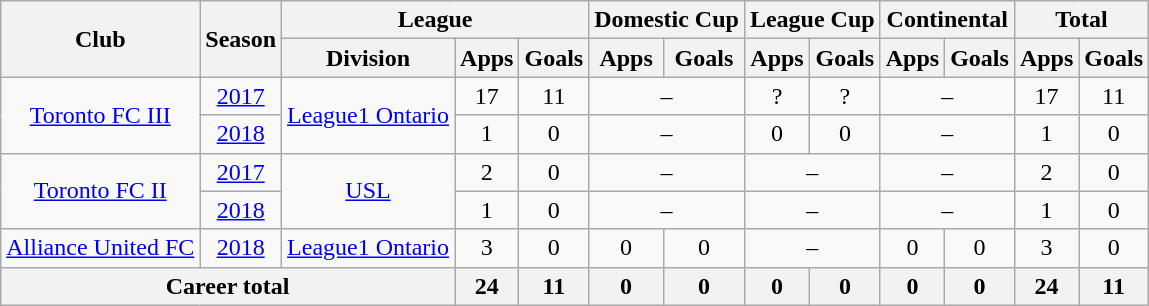<table class="wikitable" style="text-align: center">
<tr>
<th rowspan="2">Club</th>
<th rowspan="2">Season</th>
<th colspan="3">League</th>
<th colspan="2">Domestic Cup</th>
<th colspan="2">League Cup</th>
<th colspan="2">Continental</th>
<th colspan="2">Total</th>
</tr>
<tr>
<th>Division</th>
<th>Apps</th>
<th>Goals</th>
<th>Apps</th>
<th>Goals</th>
<th>Apps</th>
<th>Goals</th>
<th>Apps</th>
<th>Goals</th>
<th>Apps</th>
<th>Goals</th>
</tr>
<tr>
<td rowspan=2><a href='#'>Toronto FC III</a></td>
<td><a href='#'>2017</a></td>
<td rowspan=2><a href='#'>League1 Ontario</a></td>
<td>17</td>
<td>11</td>
<td colspan="2">–</td>
<td>?</td>
<td>?</td>
<td colspan="2">–</td>
<td>17</td>
<td>11</td>
</tr>
<tr>
<td><a href='#'>2018</a></td>
<td>1</td>
<td>0</td>
<td colspan="2">–</td>
<td>0</td>
<td>0</td>
<td colspan="2">–</td>
<td>1</td>
<td>0</td>
</tr>
<tr>
<td rowspan=2><a href='#'>Toronto FC II</a></td>
<td><a href='#'>2017</a></td>
<td rowspan=2><a href='#'>USL</a></td>
<td>2</td>
<td>0</td>
<td colspan="2">–</td>
<td colspan="2">–</td>
<td colspan="2">–</td>
<td>2</td>
<td>0</td>
</tr>
<tr>
<td><a href='#'>2018</a></td>
<td>1</td>
<td>0</td>
<td colspan="2">–</td>
<td colspan="2">–</td>
<td colspan="2">–</td>
<td>1</td>
<td>0</td>
</tr>
<tr>
<td><a href='#'>Alliance United FC</a></td>
<td><a href='#'>2018</a></td>
<td><a href='#'>League1 Ontario</a></td>
<td>3</td>
<td>0</td>
<td>0</td>
<td>0</td>
<td colspan="2">–</td>
<td>0</td>
<td>0</td>
<td>3</td>
<td>0</td>
</tr>
<tr>
<th colspan="3"><strong>Career total</strong></th>
<th>24</th>
<th>11</th>
<th>0</th>
<th>0</th>
<th>0</th>
<th>0</th>
<th>0</th>
<th>0</th>
<th>24</th>
<th>11</th>
</tr>
</table>
